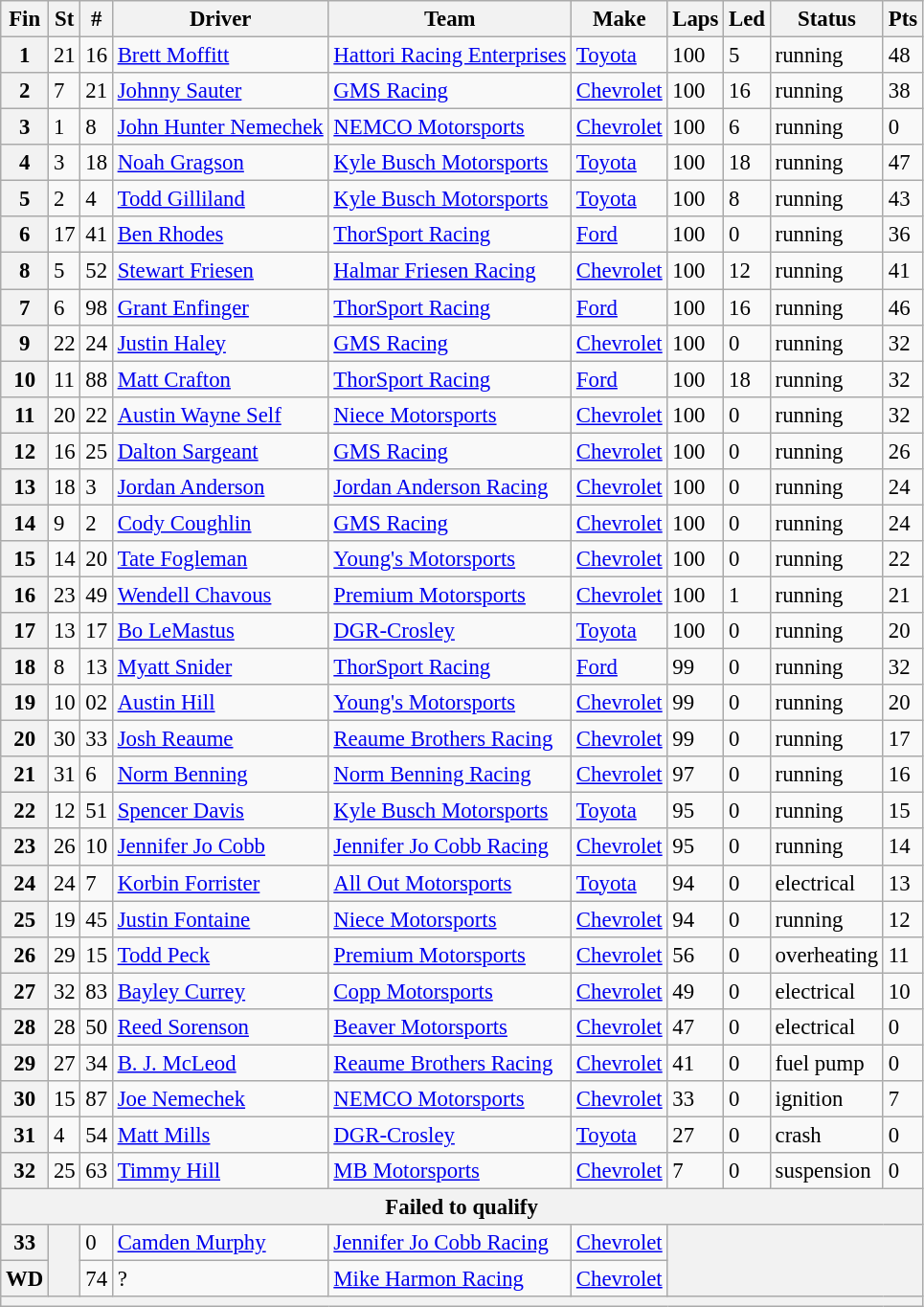<table class="wikitable" style="font-size:95%">
<tr>
<th>Fin</th>
<th>St</th>
<th>#</th>
<th>Driver</th>
<th>Team</th>
<th>Make</th>
<th>Laps</th>
<th>Led</th>
<th>Status</th>
<th>Pts</th>
</tr>
<tr>
<th>1</th>
<td>21</td>
<td>16</td>
<td><a href='#'>Brett Moffitt</a></td>
<td><a href='#'>Hattori Racing Enterprises</a></td>
<td><a href='#'>Toyota</a></td>
<td>100</td>
<td>5</td>
<td>running</td>
<td>48</td>
</tr>
<tr>
<th>2</th>
<td>7</td>
<td>21</td>
<td><a href='#'>Johnny Sauter</a></td>
<td><a href='#'>GMS Racing</a></td>
<td><a href='#'>Chevrolet</a></td>
<td>100</td>
<td>16</td>
<td>running</td>
<td>38</td>
</tr>
<tr>
<th>3</th>
<td>1</td>
<td>8</td>
<td><a href='#'>John Hunter Nemechek</a></td>
<td><a href='#'>NEMCO Motorsports</a></td>
<td><a href='#'>Chevrolet</a></td>
<td>100</td>
<td>6</td>
<td>running</td>
<td>0</td>
</tr>
<tr>
<th>4</th>
<td>3</td>
<td>18</td>
<td><a href='#'>Noah Gragson</a></td>
<td><a href='#'>Kyle Busch Motorsports</a></td>
<td><a href='#'>Toyota</a></td>
<td>100</td>
<td>18</td>
<td>running</td>
<td>47</td>
</tr>
<tr>
<th>5</th>
<td>2</td>
<td>4</td>
<td><a href='#'>Todd Gilliland</a></td>
<td><a href='#'>Kyle Busch Motorsports</a></td>
<td><a href='#'>Toyota</a></td>
<td>100</td>
<td>8</td>
<td>running</td>
<td>43</td>
</tr>
<tr>
<th>6</th>
<td>17</td>
<td>41</td>
<td><a href='#'>Ben Rhodes</a></td>
<td><a href='#'>ThorSport Racing</a></td>
<td><a href='#'>Ford</a></td>
<td>100</td>
<td>0</td>
<td>running</td>
<td>36</td>
</tr>
<tr>
<th>8</th>
<td>5</td>
<td>52</td>
<td><a href='#'>Stewart Friesen</a></td>
<td><a href='#'>Halmar Friesen Racing</a></td>
<td><a href='#'>Chevrolet</a></td>
<td>100</td>
<td>12</td>
<td>running</td>
<td>41</td>
</tr>
<tr>
<th>7</th>
<td>6</td>
<td>98</td>
<td><a href='#'>Grant Enfinger</a></td>
<td><a href='#'>ThorSport Racing</a></td>
<td><a href='#'>Ford</a></td>
<td>100</td>
<td>16</td>
<td>running</td>
<td>46</td>
</tr>
<tr>
<th>9</th>
<td>22</td>
<td>24</td>
<td><a href='#'>Justin Haley</a></td>
<td><a href='#'>GMS Racing</a></td>
<td><a href='#'>Chevrolet</a></td>
<td>100</td>
<td>0</td>
<td>running</td>
<td>32</td>
</tr>
<tr>
<th>10</th>
<td>11</td>
<td>88</td>
<td><a href='#'>Matt Crafton</a></td>
<td><a href='#'>ThorSport Racing</a></td>
<td><a href='#'>Ford</a></td>
<td>100</td>
<td>18</td>
<td>running</td>
<td>32</td>
</tr>
<tr>
<th>11</th>
<td>20</td>
<td>22</td>
<td><a href='#'>Austin Wayne Self</a></td>
<td><a href='#'>Niece Motorsports</a></td>
<td><a href='#'>Chevrolet</a></td>
<td>100</td>
<td>0</td>
<td>running</td>
<td>32</td>
</tr>
<tr>
<th>12</th>
<td>16</td>
<td>25</td>
<td><a href='#'>Dalton Sargeant</a></td>
<td><a href='#'>GMS Racing</a></td>
<td><a href='#'>Chevrolet</a></td>
<td>100</td>
<td>0</td>
<td>running</td>
<td>26</td>
</tr>
<tr>
<th>13</th>
<td>18</td>
<td>3</td>
<td><a href='#'>Jordan Anderson</a></td>
<td><a href='#'>Jordan Anderson Racing</a></td>
<td><a href='#'>Chevrolet</a></td>
<td>100</td>
<td>0</td>
<td>running</td>
<td>24</td>
</tr>
<tr>
<th>14</th>
<td>9</td>
<td>2</td>
<td><a href='#'>Cody Coughlin</a></td>
<td><a href='#'>GMS Racing</a></td>
<td><a href='#'>Chevrolet</a></td>
<td>100</td>
<td>0</td>
<td>running</td>
<td>24</td>
</tr>
<tr>
<th>15</th>
<td>14</td>
<td>20</td>
<td><a href='#'>Tate Fogleman</a></td>
<td><a href='#'>Young's Motorsports</a></td>
<td><a href='#'>Chevrolet</a></td>
<td>100</td>
<td>0</td>
<td>running</td>
<td>22</td>
</tr>
<tr>
<th>16</th>
<td>23</td>
<td>49</td>
<td><a href='#'>Wendell Chavous</a></td>
<td><a href='#'>Premium Motorsports</a></td>
<td><a href='#'>Chevrolet</a></td>
<td>100</td>
<td>1</td>
<td>running</td>
<td>21</td>
</tr>
<tr>
<th>17</th>
<td>13</td>
<td>17</td>
<td><a href='#'>Bo LeMastus</a></td>
<td><a href='#'>DGR-Crosley</a></td>
<td><a href='#'>Toyota</a></td>
<td>100</td>
<td>0</td>
<td>running</td>
<td>20</td>
</tr>
<tr>
<th>18</th>
<td>8</td>
<td>13</td>
<td><a href='#'>Myatt Snider</a></td>
<td><a href='#'>ThorSport Racing</a></td>
<td><a href='#'>Ford</a></td>
<td>99</td>
<td>0</td>
<td>running</td>
<td>32</td>
</tr>
<tr>
<th>19</th>
<td>10</td>
<td>02</td>
<td><a href='#'>Austin Hill</a></td>
<td><a href='#'>Young's Motorsports</a></td>
<td><a href='#'>Chevrolet</a></td>
<td>99</td>
<td>0</td>
<td>running</td>
<td>20</td>
</tr>
<tr>
<th>20</th>
<td>30</td>
<td>33</td>
<td><a href='#'>Josh Reaume</a></td>
<td><a href='#'>Reaume Brothers Racing</a></td>
<td><a href='#'>Chevrolet</a></td>
<td>99</td>
<td>0</td>
<td>running</td>
<td>17</td>
</tr>
<tr>
<th>21</th>
<td>31</td>
<td>6</td>
<td><a href='#'>Norm Benning</a></td>
<td><a href='#'>Norm Benning Racing</a></td>
<td><a href='#'>Chevrolet</a></td>
<td>97</td>
<td>0</td>
<td>running</td>
<td>16</td>
</tr>
<tr>
<th>22</th>
<td>12</td>
<td>51</td>
<td><a href='#'>Spencer Davis</a></td>
<td><a href='#'>Kyle Busch Motorsports</a></td>
<td><a href='#'>Toyota</a></td>
<td>95</td>
<td>0</td>
<td>running</td>
<td>15</td>
</tr>
<tr>
<th>23</th>
<td>26</td>
<td>10</td>
<td><a href='#'>Jennifer Jo Cobb</a></td>
<td><a href='#'>Jennifer Jo Cobb Racing</a></td>
<td><a href='#'>Chevrolet</a></td>
<td>95</td>
<td>0</td>
<td>running</td>
<td>14</td>
</tr>
<tr>
<th>24</th>
<td>24</td>
<td>7</td>
<td><a href='#'>Korbin Forrister</a></td>
<td><a href='#'>All Out Motorsports</a></td>
<td><a href='#'>Toyota</a></td>
<td>94</td>
<td>0</td>
<td>electrical</td>
<td>13</td>
</tr>
<tr>
<th>25</th>
<td>19</td>
<td>45</td>
<td><a href='#'>Justin Fontaine</a></td>
<td><a href='#'>Niece Motorsports</a></td>
<td><a href='#'>Chevrolet</a></td>
<td>94</td>
<td>0</td>
<td>running</td>
<td>12</td>
</tr>
<tr>
<th>26</th>
<td>29</td>
<td>15</td>
<td><a href='#'>Todd Peck</a></td>
<td><a href='#'>Premium Motorsports</a></td>
<td><a href='#'>Chevrolet</a></td>
<td>56</td>
<td>0</td>
<td>overheating</td>
<td>11</td>
</tr>
<tr>
<th>27</th>
<td>32</td>
<td>83</td>
<td><a href='#'>Bayley Currey</a></td>
<td><a href='#'>Copp Motorsports</a></td>
<td><a href='#'>Chevrolet</a></td>
<td>49</td>
<td>0</td>
<td>electrical</td>
<td>10</td>
</tr>
<tr>
<th>28</th>
<td>28</td>
<td>50</td>
<td><a href='#'>Reed Sorenson</a></td>
<td><a href='#'>Beaver Motorsports</a></td>
<td><a href='#'>Chevrolet</a></td>
<td>47</td>
<td>0</td>
<td>electrical</td>
<td>0</td>
</tr>
<tr>
<th>29</th>
<td>27</td>
<td>34</td>
<td><a href='#'>B. J. McLeod</a></td>
<td><a href='#'>Reaume Brothers Racing</a></td>
<td><a href='#'>Chevrolet</a></td>
<td>41</td>
<td>0</td>
<td>fuel pump</td>
<td>0</td>
</tr>
<tr>
<th>30</th>
<td>15</td>
<td>87</td>
<td><a href='#'>Joe Nemechek</a></td>
<td><a href='#'>NEMCO Motorsports</a></td>
<td><a href='#'>Chevrolet</a></td>
<td>33</td>
<td>0</td>
<td>ignition</td>
<td>7</td>
</tr>
<tr>
<th>31</th>
<td>4</td>
<td>54</td>
<td><a href='#'>Matt Mills</a></td>
<td><a href='#'>DGR-Crosley</a></td>
<td><a href='#'>Toyota</a></td>
<td>27</td>
<td>0</td>
<td>crash</td>
<td>0</td>
</tr>
<tr>
<th>32</th>
<td>25</td>
<td>63</td>
<td><a href='#'>Timmy Hill</a></td>
<td><a href='#'>MB Motorsports</a></td>
<td><a href='#'>Chevrolet</a></td>
<td>7</td>
<td>0</td>
<td>suspension</td>
<td>0</td>
</tr>
<tr>
<th colspan="10">Failed to qualify</th>
</tr>
<tr>
<th>33</th>
<th rowspan="2"></th>
<td>0</td>
<td><a href='#'>Camden Murphy</a></td>
<td><a href='#'>Jennifer Jo Cobb Racing</a></td>
<td><a href='#'>Chevrolet</a></td>
<th colspan="4" rowspan="2"></th>
</tr>
<tr>
<th>WD</th>
<td>74</td>
<td>?</td>
<td><a href='#'>Mike Harmon Racing</a></td>
<td><a href='#'>Chevrolet</a></td>
</tr>
<tr>
<th colspan="10"></th>
</tr>
</table>
